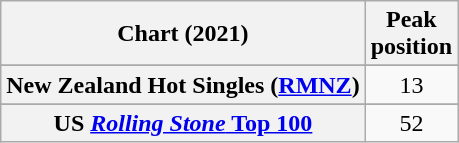<table class="wikitable sortable plainrowheaders" style="text-align:center;">
<tr>
<th scope="col">Chart (2021)</th>
<th scope="col">Peak<br>position</th>
</tr>
<tr>
</tr>
<tr>
</tr>
<tr>
<th scope="row">New Zealand Hot Singles (<a href='#'>RMNZ</a>)</th>
<td>13</td>
</tr>
<tr>
</tr>
<tr>
</tr>
<tr>
</tr>
<tr>
</tr>
<tr>
<th scope="row">US <a href='#'><em>Rolling Stone</em> Top 100</a></th>
<td>52</td>
</tr>
</table>
